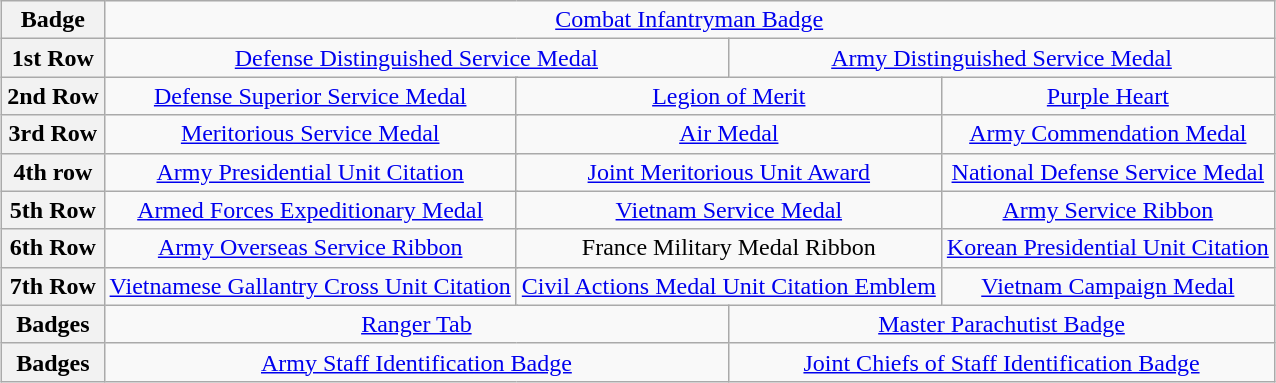<table class="wikitable" style="margin:1em auto; text-align:center;">
<tr>
<th>Badge</th>
<td colspan="12"><a href='#'>Combat Infantryman Badge</a></td>
</tr>
<tr>
<th>1st Row</th>
<td colspan="6"><a href='#'>Defense Distinguished Service Medal</a> <br></td>
<td colspan="6"><a href='#'>Army Distinguished Service Medal</a></td>
</tr>
<tr>
<th>2nd Row</th>
<td colspan="4"><a href='#'>Defense Superior Service Medal</a></td>
<td colspan="4"><a href='#'>Legion of Merit</a> <br></td>
<td colspan="4"><a href='#'>Purple Heart</a></td>
</tr>
<tr>
<th>3rd Row</th>
<td colspan="4"><a href='#'>Meritorious Service Medal</a> <br></td>
<td colspan="4"><a href='#'>Air Medal</a> <br></td>
<td colspan="4"><a href='#'>Army Commendation Medal</a> <br></td>
</tr>
<tr>
<th>4th row</th>
<td colspan="4"><a href='#'>Army Presidential Unit Citation</a> <br></td>
<td colspan="4"><a href='#'>Joint Meritorious Unit Award</a></td>
<td colspan="4"><a href='#'>National Defense Service Medal</a> <br></td>
</tr>
<tr>
<th>5th Row</th>
<td colspan="4"><a href='#'>Armed Forces Expeditionary Medal</a></td>
<td colspan="4"><a href='#'>Vietnam Service Medal</a> <br></td>
<td colspan="4"><a href='#'>Army Service Ribbon</a></td>
</tr>
<tr>
<th>6th Row</th>
<td colspan="4"><a href='#'>Army Overseas Service Ribbon</a></td>
<td colspan="4">France Military Medal Ribbon</td>
<td colspan="4"><a href='#'>Korean Presidential Unit Citation</a></td>
</tr>
<tr>
<th>7th Row</th>
<td colspan="4"><a href='#'>Vietnamese Gallantry Cross Unit Citation</a> <br></td>
<td colspan="4"><a href='#'>Civil Actions Medal Unit Citation Emblem</a> <br></td>
<td colspan="4"><a href='#'>Vietnam Campaign Medal</a> <br></td>
</tr>
<tr>
<th>Badges</th>
<td colspan="6"><a href='#'>Ranger Tab</a></td>
<td colspan="6"><a href='#'>Master Parachutist Badge</a> <br></td>
</tr>
<tr>
<th>Badges</th>
<td colspan="6"><a href='#'>Army Staff Identification Badge</a></td>
<td colspan="6"><a href='#'>Joint Chiefs of Staff Identification Badge</a></td>
</tr>
</table>
